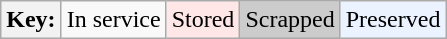<table class="wikitable">
<tr>
<th>Key:</th>
<td>In service</td>
<td bgcolor=#fee7e6>Stored</td>
<td bgcolor=#cccccc>Scrapped</td>
<td bgcolor=#eaf3ff>Preserved</td>
</tr>
</table>
